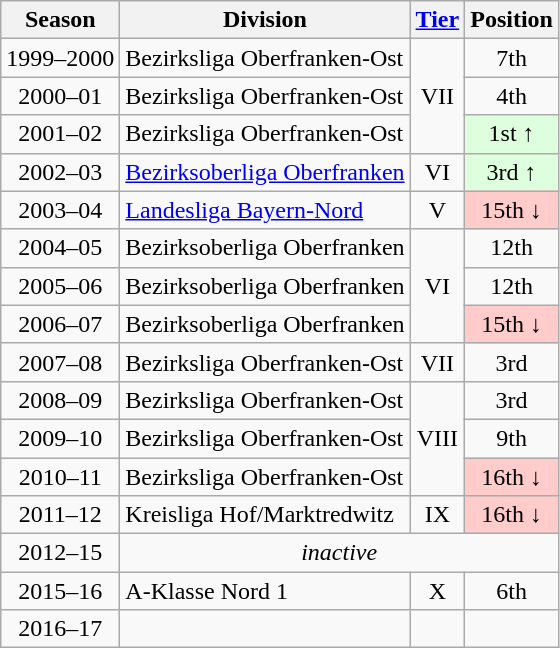<table class="wikitable">
<tr>
<th>Season</th>
<th>Division</th>
<th><a href='#'>Tier</a></th>
<th>Position</th>
</tr>
<tr align="center">
<td>1999–2000</td>
<td align="left">Bezirksliga Oberfranken-Ost</td>
<td rowspan=3>VII</td>
<td>7th</td>
</tr>
<tr align="center">
<td>2000–01</td>
<td align="left">Bezirksliga Oberfranken-Ost</td>
<td>4th</td>
</tr>
<tr align="center">
<td>2001–02</td>
<td align="left">Bezirksliga Oberfranken-Ost</td>
<td style="background:#ddffdd">1st ↑</td>
</tr>
<tr align="center">
<td>2002–03</td>
<td align="left"><a href='#'>Bezirksoberliga Oberfranken</a></td>
<td>VI</td>
<td style="background:#ddffdd">3rd ↑</td>
</tr>
<tr align="center">
<td>2003–04</td>
<td align="left"><a href='#'>Landesliga Bayern-Nord</a></td>
<td>V</td>
<td style="background:#ffcccc">15th ↓</td>
</tr>
<tr align="center">
<td>2004–05</td>
<td align="left">Bezirksoberliga Oberfranken</td>
<td rowspan=3>VI</td>
<td>12th</td>
</tr>
<tr align="center">
<td>2005–06</td>
<td align="left">Bezirksoberliga Oberfranken</td>
<td>12th</td>
</tr>
<tr align="center">
<td>2006–07</td>
<td align="left">Bezirksoberliga Oberfranken</td>
<td style="background:#ffcccc">15th ↓</td>
</tr>
<tr align="center">
<td>2007–08</td>
<td align="left">Bezirksliga Oberfranken-Ost</td>
<td>VII</td>
<td>3rd</td>
</tr>
<tr align="center">
<td>2008–09</td>
<td align="left">Bezirksliga Oberfranken-Ost</td>
<td rowspan=3>VIII</td>
<td>3rd</td>
</tr>
<tr align="center">
<td>2009–10</td>
<td align="left">Bezirksliga Oberfranken-Ost</td>
<td>9th</td>
</tr>
<tr align="center">
<td>2010–11</td>
<td align="left">Bezirksliga Oberfranken-Ost</td>
<td style="background:#ffcccc">16th ↓</td>
</tr>
<tr align="center">
<td>2011–12</td>
<td align="left">Kreisliga Hof/Marktredwitz</td>
<td>IX</td>
<td style="background:#ffcccc">16th ↓</td>
</tr>
<tr align="center">
<td>2012–15</td>
<td align="center" colspan=3><em>inactive</em></td>
</tr>
<tr align="center">
<td>2015–16</td>
<td align="left">A-Klasse Nord 1</td>
<td>X</td>
<td>6th</td>
</tr>
<tr align="center">
<td>2016–17</td>
<td align="left"></td>
<td></td>
<td></td>
</tr>
</table>
